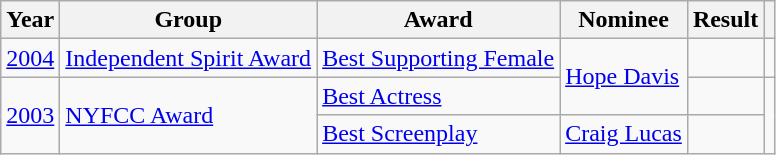<table class="wikitable">
<tr>
<th>Year</th>
<th>Group</th>
<th>Award</th>
<th>Nominee</th>
<th>Result</th>
<th></th>
</tr>
<tr>
<td><a href='#'>2004</a></td>
<td><a href='#'>Independent Spirit Award</a></td>
<td><a href='#'>Best Supporting Female</a></td>
<td rowspan="2"><a href='#'>Hope Davis</a></td>
<td></td>
<td></td>
</tr>
<tr>
<td rowspan="2"><a href='#'>2003</a></td>
<td rowspan="2"><a href='#'>NYFCC Award</a></td>
<td><a href='#'>Best Actress</a></td>
<td></td>
<td rowspan="2"></td>
</tr>
<tr>
<td><a href='#'>Best Screenplay</a></td>
<td><a href='#'>Craig Lucas</a></td>
<td></td>
</tr>
</table>
